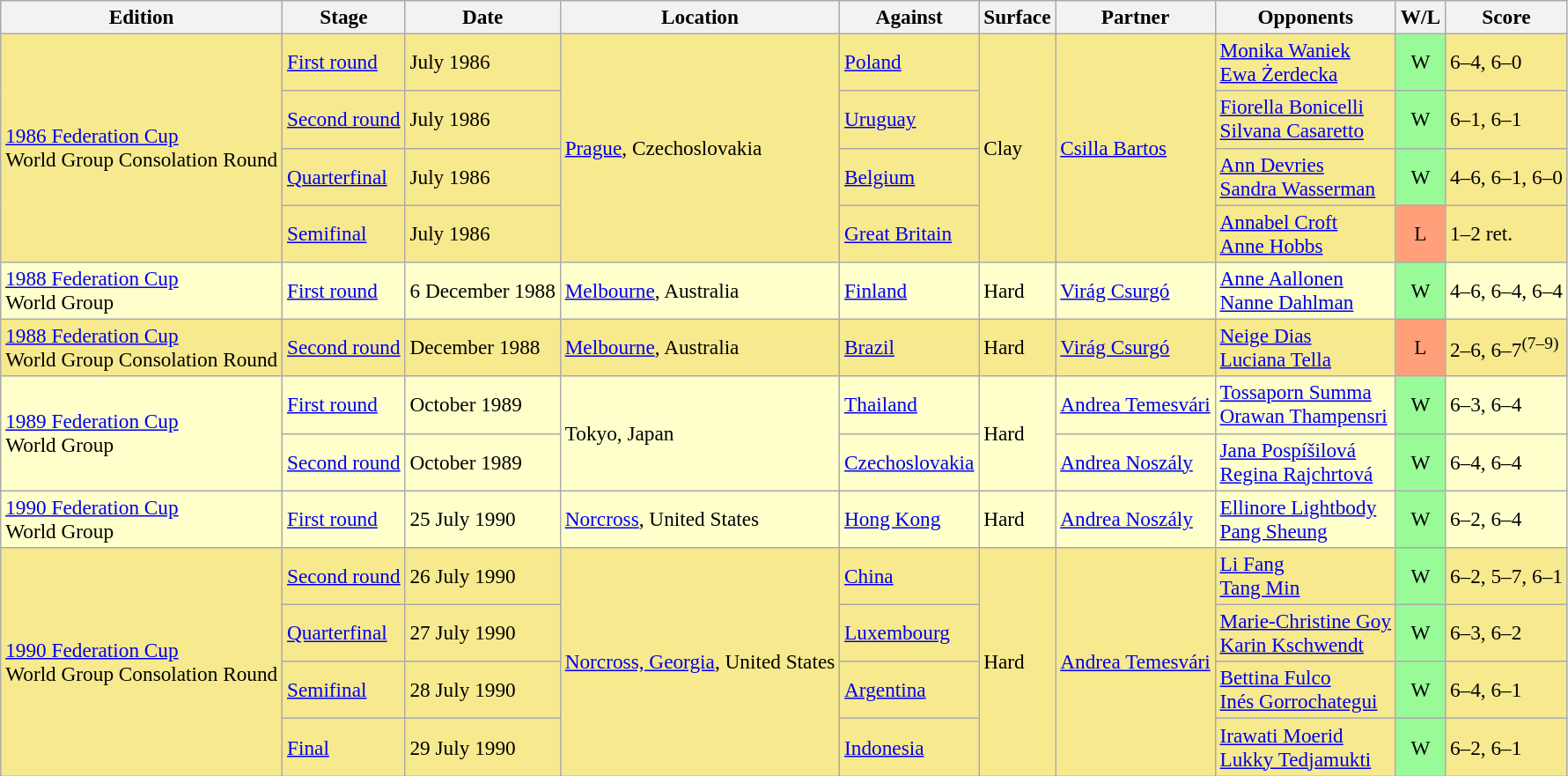<table class=wikitable style=font-size:97%>
<tr>
<th>Edition</th>
<th>Stage</th>
<th>Date</th>
<th>Location</th>
<th>Against</th>
<th>Surface</th>
<th>Partner</th>
<th>Opponents</th>
<th>W/L</th>
<th>Score</th>
</tr>
<tr style="background:#F7E98E;">
<td rowspan="4"><a href='#'>1986 Federation Cup</a> <br> World Group Consolation Round</td>
<td><a href='#'>First round</a></td>
<td>July 1986</td>
<td rowspan="4"><a href='#'>Prague</a>, Czechoslovakia</td>
<td> <a href='#'>Poland</a></td>
<td rowspan="4">Clay</td>
<td rowspan="4"><a href='#'>Csilla Bartos</a></td>
<td><a href='#'>Monika Waniek</a> <br> <a href='#'>Ewa Żerdecka</a></td>
<td style="text-align:center; background:#98fb98;">W</td>
<td>6–4, 6–0</td>
</tr>
<tr style="background:#F7E98E;">
<td><a href='#'>Second round</a></td>
<td>July 1986</td>
<td> <a href='#'>Uruguay</a></td>
<td><a href='#'>Fiorella Bonicelli</a> <br> <a href='#'>Silvana Casaretto</a></td>
<td style="text-align:center; background:#98fb98;">W</td>
<td>6–1, 6–1</td>
</tr>
<tr style="background:#F7E98E;">
<td><a href='#'>Quarterfinal</a></td>
<td>July 1986</td>
<td> <a href='#'>Belgium</a></td>
<td><a href='#'>Ann Devries</a> <br> <a href='#'>Sandra Wasserman</a></td>
<td style="text-align:center; background:#98fb98;">W</td>
<td>4–6, 6–1, 6–0</td>
</tr>
<tr style="background:#F7E98E;">
<td><a href='#'>Semifinal</a></td>
<td>July 1986</td>
<td> <a href='#'>Great Britain</a></td>
<td><a href='#'>Annabel Croft</a> <br> <a href='#'>Anne Hobbs</a></td>
<td style="text-align:center; background:#ffa07a;">L</td>
<td>1–2 ret.</td>
</tr>
<tr style="background:#ffffcc;">
<td><a href='#'>1988 Federation Cup</a> <br> World Group</td>
<td><a href='#'>First round</a></td>
<td>6 December 1988</td>
<td><a href='#'>Melbourne</a>, Australia</td>
<td> <a href='#'>Finland</a></td>
<td>Hard</td>
<td><a href='#'>Virág Csurgó</a></td>
<td><a href='#'>Anne Aallonen</a> <br> <a href='#'>Nanne Dahlman</a></td>
<td style="text-align:center; background:#98fb98;">W</td>
<td>4–6, 6–4, 6–4</td>
</tr>
<tr style="background:#F7E98E;">
<td><a href='#'>1988 Federation Cup</a> <br> World Group Consolation Round</td>
<td><a href='#'>Second round</a></td>
<td>December 1988</td>
<td><a href='#'>Melbourne</a>, Australia</td>
<td> <a href='#'>Brazil</a></td>
<td>Hard</td>
<td><a href='#'>Virág Csurgó</a></td>
<td><a href='#'>Neige Dias</a> <br> <a href='#'>Luciana Tella</a></td>
<td style="text-align:center; background:#ffa07a;">L</td>
<td>2–6, 6–7<sup>(7–9)</sup></td>
</tr>
<tr style="background:#ffffcc;">
<td rowspan=2><a href='#'>1989 Federation Cup</a> <br> World Group</td>
<td><a href='#'>First round</a></td>
<td>October 1989</td>
<td rowspan=2>Tokyo, Japan</td>
<td> <a href='#'>Thailand</a></td>
<td rowspan=2>Hard</td>
<td><a href='#'>Andrea Temesvári</a></td>
<td><a href='#'>Tossaporn Summa</a> <br> <a href='#'>Orawan Thampensri</a></td>
<td style="text-align:center; background:#98fb98;">W</td>
<td>6–3, 6–4</td>
</tr>
<tr style="background:#ffffcc;">
<td><a href='#'>Second round</a></td>
<td>October 1989</td>
<td> <a href='#'>Czechoslovakia</a></td>
<td><a href='#'>Andrea Noszály</a></td>
<td><a href='#'>Jana Pospíšilová</a> <br> <a href='#'>Regina Rajchrtová</a></td>
<td style="text-align:center; background:#98fb98;">W</td>
<td>6–4, 6–4</td>
</tr>
<tr style="background:#ffffcc;">
<td><a href='#'>1990 Federation Cup</a> <br> World Group</td>
<td><a href='#'>First round</a></td>
<td>25 July 1990</td>
<td><a href='#'>Norcross</a>, United States</td>
<td> <a href='#'>Hong Kong</a></td>
<td>Hard</td>
<td><a href='#'>Andrea Noszály</a></td>
<td><a href='#'>Ellinore Lightbody</a> <br> <a href='#'>Pang Sheung</a></td>
<td style="text-align:center; background:#98fb98;">W</td>
<td>6–2, 6–4</td>
</tr>
<tr style="background:#F7E98E;">
<td rowspan=4><a href='#'>1990 Federation Cup</a> <br> World Group Consolation Round</td>
<td><a href='#'>Second round</a></td>
<td>26 July 1990</td>
<td rowspan=4><a href='#'>Norcross, Georgia</a>, United States</td>
<td> <a href='#'>China</a></td>
<td rowspan=4>Hard</td>
<td rowspan=4><a href='#'>Andrea Temesvári</a></td>
<td><a href='#'>Li Fang</a> <br> <a href='#'>Tang Min</a></td>
<td style="text-align:center; background:#98fb98;">W</td>
<td>6–2, 5–7, 6–1</td>
</tr>
<tr style="background:#F7E98E;">
<td><a href='#'>Quarterfinal</a></td>
<td>27 July 1990</td>
<td> <a href='#'>Luxembourg</a></td>
<td><a href='#'>Marie-Christine Goy</a> <br> <a href='#'>Karin Kschwendt</a></td>
<td style="text-align:center; background:#98fb98;">W</td>
<td>6–3, 6–2</td>
</tr>
<tr style="background:#F7E98E;">
<td><a href='#'>Semifinal</a></td>
<td>28 July 1990</td>
<td> <a href='#'>Argentina</a></td>
<td><a href='#'>Bettina Fulco</a> <br> <a href='#'>Inés Gorrochategui</a></td>
<td style="text-align:center; background:#98fb98;">W</td>
<td>6–4, 6–1</td>
</tr>
<tr style="background:#F7E98E;">
<td><a href='#'>Final</a></td>
<td>29 July 1990</td>
<td> <a href='#'>Indonesia</a></td>
<td><a href='#'>Irawati Moerid</a> <br> <a href='#'>Lukky Tedjamukti</a></td>
<td style="text-align:center; background:#98fb98;">W</td>
<td>6–2, 6–1</td>
</tr>
</table>
